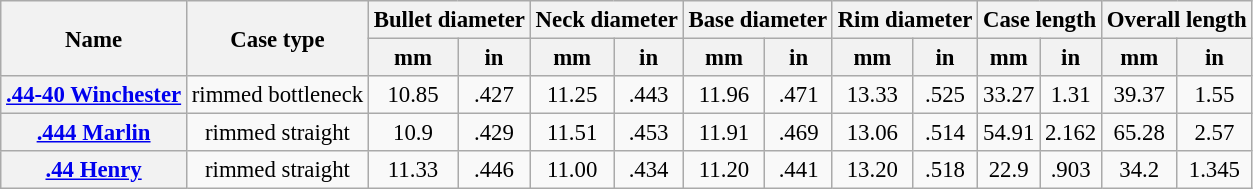<table class="wikitable sortable plainrowheaders" style="font-size: 95%; text-align:center">
<tr>
<th scope="col" rowspan=2>Name</th>
<th scope="col" rowspan=2>Case type</th>
<th scope="col" colspan=2>Bullet diameter</th>
<th scope="col" colspan=2>Neck diameter</th>
<th scope="col" colspan=2>Base diameter</th>
<th scope="col" colspan=2>Rim diameter</th>
<th scope="col" colspan=2>Case length</th>
<th scope="col" colspan=2>Overall length</th>
</tr>
<tr class="sorttop">
<th scope="col">mm</th>
<th scope="col">in</th>
<th scope="col">mm</th>
<th scope="col">in</th>
<th scope="col">mm</th>
<th scope="col">in</th>
<th scope="col">mm</th>
<th scope="col">in</th>
<th scope="col">mm</th>
<th scope="col">in</th>
<th scope="col">mm</th>
<th scope="col">in</th>
</tr>
<tr>
<th scope="row"><a href='#'>.44-40 Winchester</a></th>
<td>rimmed bottleneck</td>
<td>10.85</td>
<td>.427</td>
<td>11.25</td>
<td>.443</td>
<td>11.96</td>
<td>.471</td>
<td>13.33</td>
<td>.525</td>
<td>33.27</td>
<td>1.31</td>
<td>39.37</td>
<td>1.55</td>
</tr>
<tr>
<th scope="row"><a href='#'>.444 Marlin</a></th>
<td>rimmed straight</td>
<td>10.9</td>
<td>.429</td>
<td>11.51</td>
<td>.453</td>
<td>11.91</td>
<td>.469</td>
<td>13.06</td>
<td>.514</td>
<td>54.91</td>
<td>2.162</td>
<td>65.28</td>
<td>2.57</td>
</tr>
<tr>
<th scope="row"><a href='#'>.44 Henry</a></th>
<td>rimmed straight</td>
<td>11.33</td>
<td>.446</td>
<td>11.00</td>
<td>.434</td>
<td>11.20</td>
<td>.441</td>
<td>13.20</td>
<td>.518</td>
<td>22.9</td>
<td>.903</td>
<td>34.2</td>
<td>1.345</td>
</tr>
</table>
